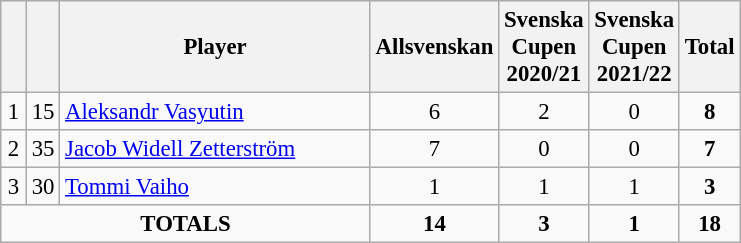<table class="wikitable sortable" style="font-size: 95%; text-align: center;">
<tr>
<th width=10></th>
<th width=10></th>
<th width=200>Player</th>
<th width=50>Allsvenskan</th>
<th width=50>Svenska Cupen 2020/21</th>
<th width=50>Svenska Cupen 2021/22</th>
<th>Total</th>
</tr>
<tr>
<td>1</td>
<td>15</td>
<td align="left"> <a href='#'>Aleksandr Vasyutin</a></td>
<td>6</td>
<td>2</td>
<td>0</td>
<td><strong>8</strong></td>
</tr>
<tr>
<td>2</td>
<td>35</td>
<td align="left"> <a href='#'>Jacob Widell Zetterström</a></td>
<td>7</td>
<td>0</td>
<td>0</td>
<td><strong>7</strong></td>
</tr>
<tr>
<td>3</td>
<td>30</td>
<td align="left"> <a href='#'>Tommi Vaiho</a></td>
<td>1</td>
<td>1</td>
<td>1</td>
<td><strong>3</strong></td>
</tr>
<tr>
<td colspan="3"><strong>TOTALS</strong></td>
<td><strong>14</strong></td>
<td><strong>3</strong></td>
<td><strong>1</strong></td>
<td><strong>18</strong></td>
</tr>
</table>
